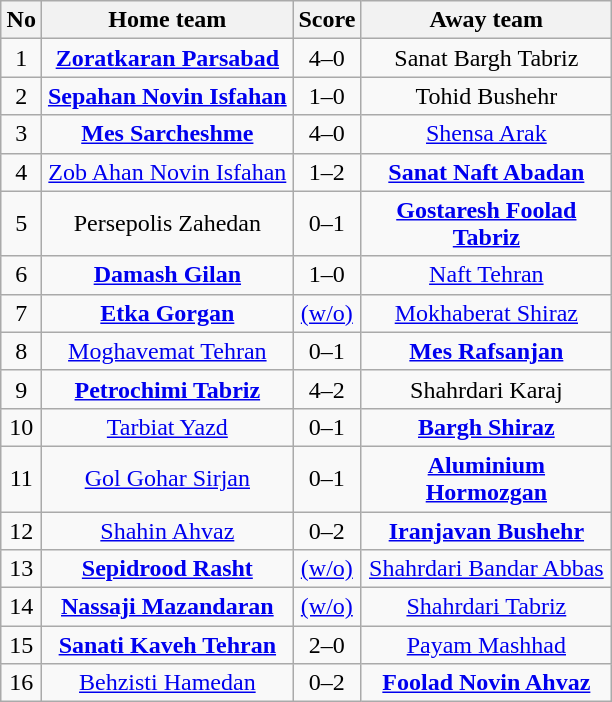<table class="wikitable sortable" style="text-align:center">
<tr>
<th width=20>No</th>
<th width=160>Home team</th>
<th width=27>Score</th>
<th width=160>Away team</th>
</tr>
<tr>
<td>1</td>
<td><strong><a href='#'>Zoratkaran Parsabad</a></strong></td>
<td>4–0</td>
<td>Sanat Bargh Tabriz</td>
</tr>
<tr>
<td>2</td>
<td><strong><a href='#'>Sepahan Novin Isfahan</a></strong></td>
<td>1–0</td>
<td>Tohid Bushehr</td>
</tr>
<tr>
<td>3</td>
<td><strong><a href='#'>Mes Sarcheshme</a></strong></td>
<td>4–0</td>
<td><a href='#'>Shensa Arak</a></td>
</tr>
<tr>
<td>4</td>
<td><a href='#'>Zob Ahan Novin Isfahan</a></td>
<td>1–2</td>
<td><strong><a href='#'>Sanat Naft Abadan</a></strong></td>
</tr>
<tr>
<td>5</td>
<td>Persepolis Zahedan</td>
<td>0–1</td>
<td><strong><a href='#'>Gostaresh Foolad Tabriz</a></strong></td>
</tr>
<tr>
<td>6</td>
<td><strong><a href='#'>Damash Gilan</a></strong></td>
<td>1–0</td>
<td><a href='#'>Naft Tehran</a></td>
</tr>
<tr>
<td>7</td>
<td><strong><a href='#'>Etka Gorgan</a></strong></td>
<td><a href='#'>(w/o)</a></td>
<td><a href='#'>Mokhaberat Shiraz</a></td>
</tr>
<tr>
<td>8</td>
<td><a href='#'>Moghavemat Tehran</a></td>
<td>0–1</td>
<td><strong><a href='#'>Mes Rafsanjan</a></strong></td>
</tr>
<tr>
<td>9</td>
<td><strong><a href='#'>Petrochimi Tabriz</a></strong></td>
<td>4–2</td>
<td>Shahrdari Karaj</td>
</tr>
<tr>
<td>10</td>
<td><a href='#'>Tarbiat Yazd</a></td>
<td>0–1</td>
<td><strong><a href='#'>Bargh Shiraz</a></strong></td>
</tr>
<tr>
<td>11</td>
<td><a href='#'>Gol Gohar Sirjan</a></td>
<td>0–1</td>
<td><strong><a href='#'>Aluminium Hormozgan</a></strong></td>
</tr>
<tr>
<td>12</td>
<td><a href='#'>Shahin Ahvaz</a></td>
<td>0–2</td>
<td><strong><a href='#'>Iranjavan Bushehr</a></strong></td>
</tr>
<tr>
<td>13</td>
<td><strong><a href='#'>Sepidrood Rasht</a></strong></td>
<td><a href='#'>(w/o)</a></td>
<td><a href='#'>Shahrdari Bandar Abbas</a></td>
</tr>
<tr>
<td>14</td>
<td><strong><a href='#'>Nassaji Mazandaran</a></strong></td>
<td><a href='#'>(w/o)</a></td>
<td><a href='#'>Shahrdari Tabriz</a></td>
</tr>
<tr>
<td>15</td>
<td><strong><a href='#'>Sanati Kaveh Tehran</a></strong></td>
<td>2–0</td>
<td><a href='#'>Payam Mashhad</a></td>
</tr>
<tr>
<td>16</td>
<td><a href='#'>Behzisti Hamedan</a></td>
<td>0–2</td>
<td><strong><a href='#'>Foolad Novin Ahvaz</a></strong></td>
</tr>
</table>
